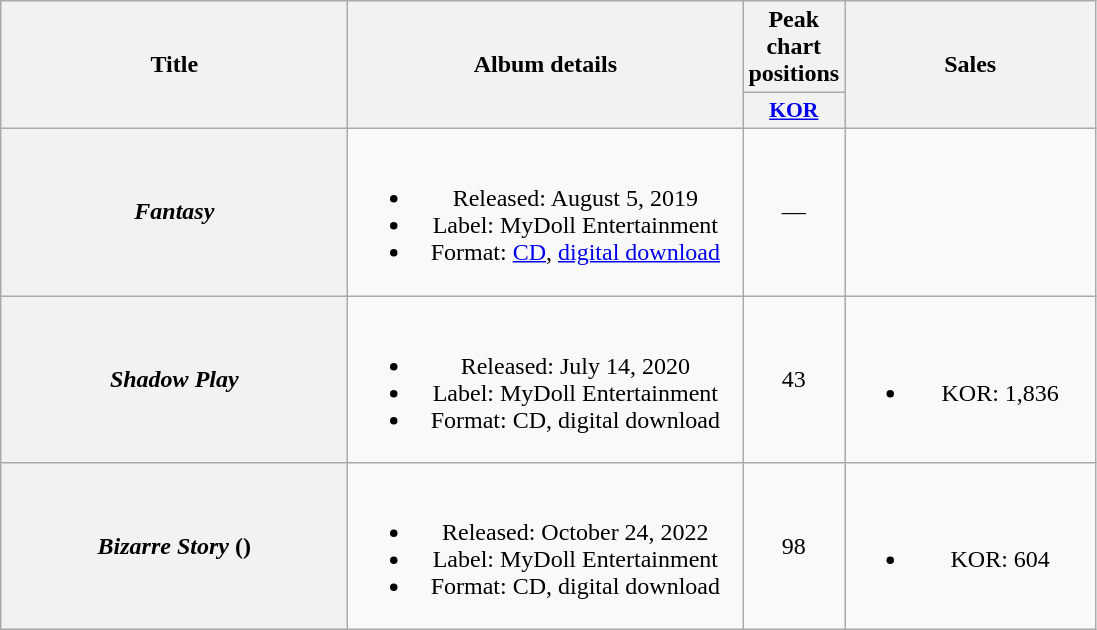<table class="wikitable plainrowheaders" style="text-align:center;">
<tr>
<th rowspan="2" scope="col" style="width:14em;">Title</th>
<th rowspan="2" scope="col" style="width:16em;">Album details</th>
<th scope="col">Peak chart positions</th>
<th rowspan="2" scope="col" style="width:10em;">Sales</th>
</tr>
<tr>
<th scope="col" style="width:2.2em;font-size:90%;"><a href='#'>KOR</a><br></th>
</tr>
<tr>
<th scope="row"><em>Fantasy</em></th>
<td><br><ul><li>Released: August 5, 2019</li><li>Label: MyDoll Entertainment</li><li>Format: <a href='#'>CD</a>, <a href='#'>digital download</a></li></ul></td>
<td>—</td>
<td></td>
</tr>
<tr>
<th scope="row"><em>Shadow Play</em></th>
<td><br><ul><li>Released: July 14, 2020</li><li>Label: MyDoll Entertainment</li><li>Format: CD, digital download</li></ul></td>
<td>43</td>
<td><br><ul><li>KOR: 1,836</li></ul></td>
</tr>
<tr>
<th scope="row"><em>Bizarre Story</em> ()</th>
<td><br><ul><li>Released: October 24, 2022</li><li>Label: MyDoll Entertainment</li><li>Format: CD, digital download</li></ul></td>
<td>98</td>
<td><br><ul><li>KOR: 604</li></ul></td>
</tr>
</table>
